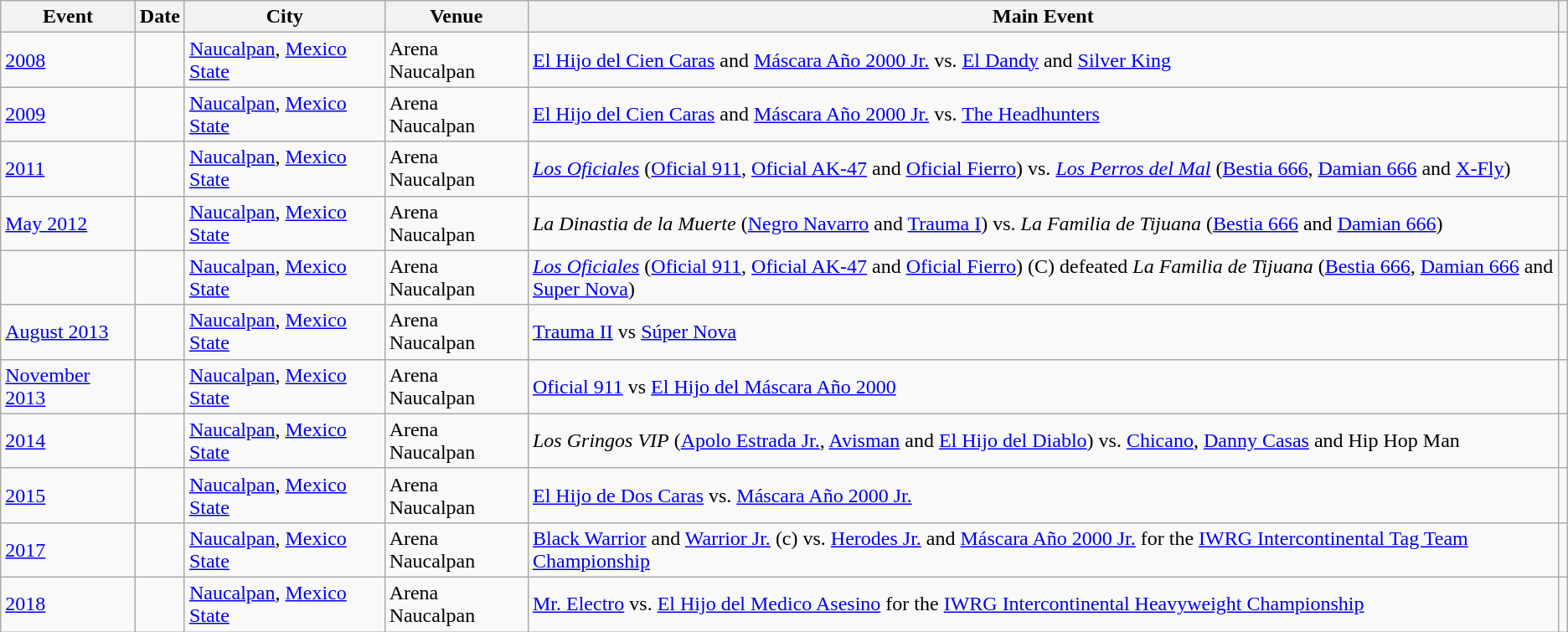<table class="wikitable" align="center">
<tr>
<th scope="col">Event</th>
<th scope="col">Date</th>
<th scope="col">City</th>
<th scope="col">Venue</th>
<th scope="col">Main Event</th>
<th class="unsortable" scope="col"></th>
</tr>
<tr>
<td scope="row"><a href='#'>2008</a></td>
<td></td>
<td><a href='#'>Naucalpan</a>, <a href='#'>Mexico State</a></td>
<td>Arena Naucalpan</td>
<td><a href='#'>El Hijo del Cien Caras</a> and <a href='#'>Máscara Año 2000 Jr.</a> vs. <a href='#'>El Dandy</a> and <a href='#'>Silver King</a></td>
<td></td>
</tr>
<tr>
<td scope="row"><a href='#'>2009</a></td>
<td></td>
<td><a href='#'>Naucalpan</a>, <a href='#'>Mexico State</a></td>
<td>Arena Naucalpan</td>
<td><a href='#'>El Hijo del Cien Caras</a> and <a href='#'>Máscara Año 2000 Jr.</a> vs. <a href='#'>The Headhunters</a></td>
<td></td>
</tr>
<tr>
<td scope="row"><a href='#'>2011</a></td>
<td></td>
<td><a href='#'>Naucalpan</a>, <a href='#'>Mexico State</a></td>
<td>Arena Naucalpan</td>
<td><em><a href='#'>Los Oficiales</a></em> (<a href='#'>Oficial 911</a>, <a href='#'>Oficial AK-47</a> and <a href='#'>Oficial Fierro</a>) vs. <em><a href='#'>Los Perros del Mal</a></em> (<a href='#'>Bestia 666</a>, <a href='#'>Damian 666</a> and <a href='#'>X-Fly</a>)</td>
<td></td>
</tr>
<tr>
<td scope="row"><a href='#'>May 2012</a></td>
<td></td>
<td><a href='#'>Naucalpan</a>, <a href='#'>Mexico State</a></td>
<td>Arena Naucalpan</td>
<td><em>La Dinastia de la Muerte</em> (<a href='#'>Negro Navarro</a> and <a href='#'>Trauma I</a>) vs. <em>La Familia de Tijuana</em> (<a href='#'>Bestia 666</a> and <a href='#'>Damian 666</a>)</td>
<td></td>
</tr>
<tr>
<td scope="row"></td>
<td></td>
<td><a href='#'>Naucalpan</a>, <a href='#'>Mexico State</a></td>
<td>Arena Naucalpan</td>
<td><em><a href='#'>Los Oficiales</a></em> (<a href='#'>Oficial 911</a>, <a href='#'>Oficial AK-47</a> and <a href='#'>Oficial Fierro</a>) (C) defeated <em>La Familia de Tijuana</em> (<a href='#'>Bestia 666</a>, <a href='#'>Damian 666</a> and <a href='#'>Super Nova</a>)</td>
<td></td>
</tr>
<tr>
<td scope="row"><a href='#'>August 2013</a></td>
<td></td>
<td><a href='#'>Naucalpan</a>, <a href='#'>Mexico State</a></td>
<td>Arena Naucalpan</td>
<td><a href='#'>Trauma II</a> vs <a href='#'>Súper Nova</a></td>
<td></td>
</tr>
<tr>
<td scope="row"><a href='#'>November 2013</a></td>
<td></td>
<td><a href='#'>Naucalpan</a>, <a href='#'>Mexico State</a></td>
<td>Arena Naucalpan</td>
<td><a href='#'>Oficial 911</a> vs <a href='#'>El Hijo del Máscara Año 2000</a></td>
<td></td>
</tr>
<tr>
<td scope="row"><a href='#'>2014</a></td>
<td></td>
<td><a href='#'>Naucalpan</a>, <a href='#'>Mexico State</a></td>
<td>Arena Naucalpan</td>
<td><em>Los Gringos VIP</em> (<a href='#'>Apolo Estrada Jr.</a>, <a href='#'>Avisman</a> and <a href='#'>El Hijo del Diablo</a>) vs. <a href='#'>Chicano</a>, <a href='#'>Danny Casas</a> and Hip Hop Man</td>
<td></td>
</tr>
<tr>
<td scope="row"><a href='#'>2015</a></td>
<td></td>
<td><a href='#'>Naucalpan</a>, <a href='#'>Mexico State</a></td>
<td>Arena Naucalpan</td>
<td><a href='#'>El Hijo de Dos Caras</a> vs. <a href='#'>Máscara Año 2000 Jr.</a></td>
<td></td>
</tr>
<tr>
<td scope="row"><a href='#'>2017</a></td>
<td></td>
<td><a href='#'>Naucalpan</a>, <a href='#'>Mexico State</a></td>
<td>Arena Naucalpan</td>
<td><a href='#'>Black Warrior</a> and <a href='#'>Warrior Jr.</a> (c) vs. <a href='#'>Herodes Jr.</a> and <a href='#'>Máscara Año 2000 Jr.</a> for the <a href='#'>IWRG Intercontinental Tag Team Championship</a></td>
<td></td>
</tr>
<tr>
<td scope="row"><a href='#'>2018</a></td>
<td></td>
<td><a href='#'>Naucalpan</a>, <a href='#'>Mexico State</a></td>
<td>Arena Naucalpan</td>
<td><a href='#'>Mr. Electro</a> vs. <a href='#'>El Hijo del Medico Asesino</a> for the <a href='#'>IWRG Intercontinental Heavyweight Championship</a></td>
<td></td>
</tr>
</table>
